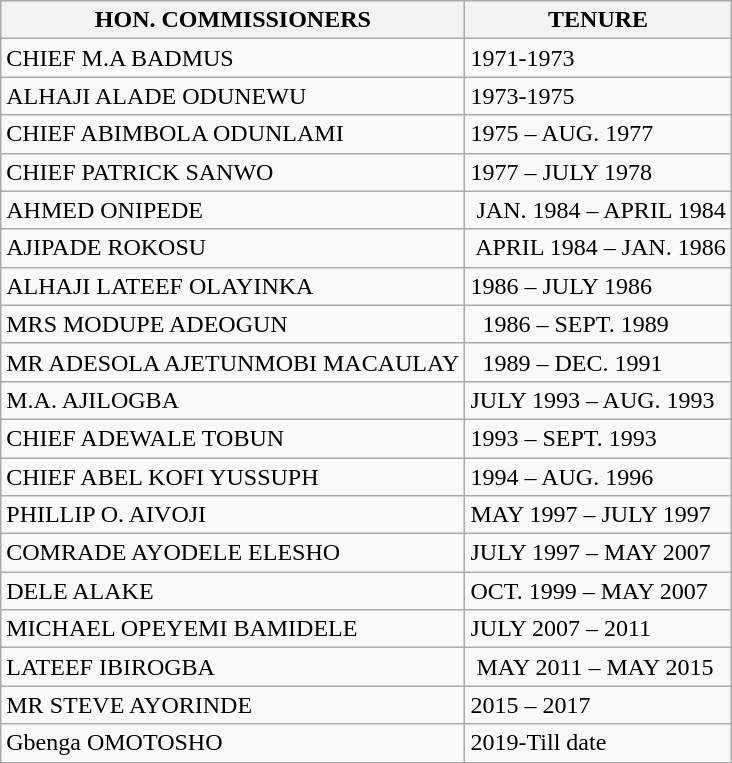<table class="wikitable">
<tr>
<th>HON. COMMISSIONERS</th>
<th>TENURE</th>
</tr>
<tr>
<td>CHIEF M.A BADMUS </td>
<td>1971-1973</td>
</tr>
<tr>
<td>ALHAJI ALADE ODUNEWU</td>
<td>1973-1975</td>
</tr>
<tr>
<td>CHIEF ABIMBOLA ODUNLAMI</td>
<td>1975 – AUG. 1977</td>
</tr>
<tr>
<td>CHIEF PATRICK SANWO</td>
<td>1977 – JULY 1978</td>
</tr>
<tr>
<td>AHMED ONIPEDE</td>
<td> JAN. 1984 – APRIL 1984</td>
</tr>
<tr>
<td>AJIPADE ROKOSU </td>
<td> APRIL 1984 – JAN. 1986</td>
</tr>
<tr>
<td>ALHAJI LATEEF OLAYINKA</td>
<td>1986 – JULY 1986</td>
</tr>
<tr>
<td>MRS MODUPE ADEOGUN</td>
<td>  1986 – SEPT. 1989</td>
</tr>
<tr>
<td>MR ADESOLA AJETUNMOBI MACAULAY</td>
<td>  1989 – DEC. 1991</td>
</tr>
<tr>
<td>M.A. AJILOGBA</td>
<td>JULY 1993 – AUG. 1993</td>
</tr>
<tr>
<td>CHIEF ADEWALE TOBUN</td>
<td>1993 – SEPT. 1993</td>
</tr>
<tr>
<td>CHIEF ABEL KOFI YUSSUPH   </td>
<td>1994 – AUG. 1996</td>
</tr>
<tr>
<td>PHILLIP O. AIVOJI </td>
<td>MAY 1997 – JULY 1997</td>
</tr>
<tr>
<td>COMRADE AYODELE ELESHO</td>
<td>JULY 1997 – MAY 2007</td>
</tr>
<tr>
<td>DELE ALAKE </td>
<td>OCT. 1999 – MAY 2007</td>
</tr>
<tr>
<td>MICHAEL OPEYEMI BAMIDELE</td>
<td>JULY 2007 – 2011</td>
</tr>
<tr>
<td>LATEEF IBIROGBA</td>
<td> MAY 2011 – MAY 2015</td>
</tr>
<tr>
<td>MR STEVE AYORINDE   </td>
<td>2015 – 2017</td>
</tr>
<tr>
<td>Gbenga OMOTOSHO</td>
<td>2019-Till date</td>
</tr>
</table>
